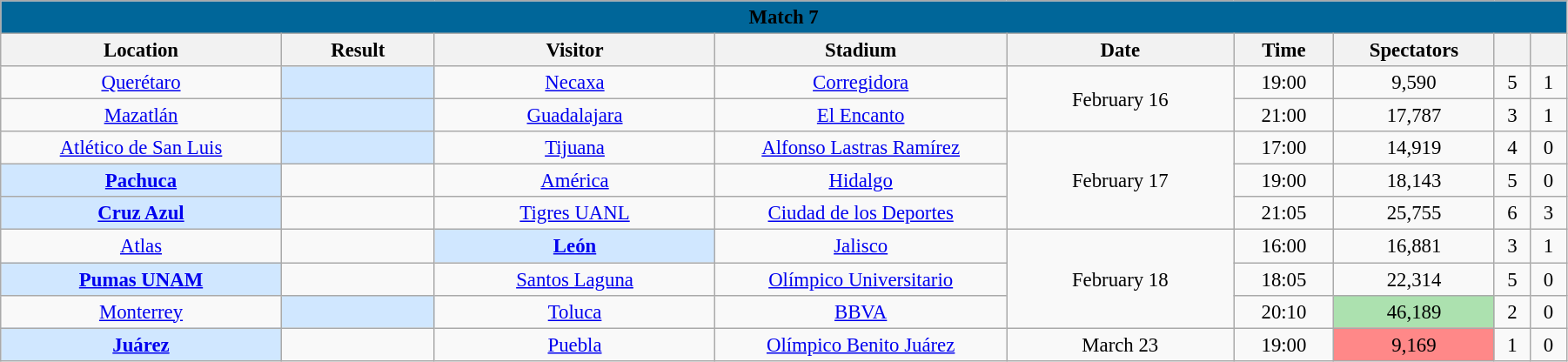<table class="wikitable mw-collapsible mw-collapsed" style="font-size:95%; text-align: center; width: 95%;">
<tr>
<th colspan="9" style=" background: #006699 " width="100%;" align="center"><b>Match 7</b></th>
</tr>
<tr>
<th width="125">Location</th>
<th width="65">Result</th>
<th width="125">Visitor</th>
<th width="130">Stadium</th>
<th width="100">Date</th>
<th width="40">Time</th>
<th width="50">Spectators</th>
<th width="10"></th>
<th width="10"></th>
</tr>
<tr aling="center">
<td><a href='#'>Querétaro</a></td>
<td bgcolor="D0E7FF"><strong></strong></td>
<td><a href='#'>Necaxa</a></td>
<td><a href='#'>Corregidora</a></td>
<td rowspan="2">February 16</td>
<td>19:00</td>
<td>9,590</td>
<td>5</td>
<td>1</td>
</tr>
<tr aling="center">
<td><a href='#'>Mazatlán</a></td>
<td bgcolor="D0E7FF"><strong></strong></td>
<td><a href='#'>Guadalajara</a></td>
<td><a href='#'>El Encanto</a></td>
<td>21:00</td>
<td>17,787</td>
<td>3</td>
<td>1</td>
</tr>
<tr aling="center">
<td><a href='#'>Atlético de San Luis</a></td>
<td bgcolor="D0E7FF"><strong></strong></td>
<td><a href='#'>Tijuana</a></td>
<td><a href='#'>Alfonso Lastras Ramírez</a></td>
<td rowspan="3">February 17</td>
<td>17:00</td>
<td>14,919</td>
<td>4</td>
<td>0</td>
</tr>
<tr aling="center">
<td bgcolor="D0E7FF"><strong><a href='#'>Pachuca</a></strong></td>
<td></td>
<td><a href='#'>América</a></td>
<td><a href='#'>Hidalgo</a></td>
<td>19:00</td>
<td>18,143</td>
<td>5</td>
<td>0</td>
</tr>
<tr aling="center">
<td bgcolor="D0E7FF"><strong><a href='#'>Cruz Azul</a></strong></td>
<td></td>
<td><a href='#'>Tigres UANL</a></td>
<td><a href='#'>Ciudad de los Deportes</a></td>
<td>21:05</td>
<td>25,755</td>
<td>6</td>
<td>3</td>
</tr>
<tr aling="center">
<td><a href='#'>Atlas</a></td>
<td></td>
<td bgcolor="D0E7FF"><strong><a href='#'>León</a></strong></td>
<td><a href='#'>Jalisco</a></td>
<td rowspan="3">February 18</td>
<td>16:00</td>
<td>16,881</td>
<td>3</td>
<td>1</td>
</tr>
<tr aling="center">
<td bgcolor="D0E7FF"><strong><a href='#'>Pumas UNAM</a></strong></td>
<td></td>
<td><a href='#'>Santos Laguna</a></td>
<td><a href='#'>Olímpico Universitario</a></td>
<td>18:05</td>
<td>22,314</td>
<td>5</td>
<td>0</td>
</tr>
<tr aling="center">
<td><a href='#'>Monterrey</a></td>
<td bgcolor="D0E7FF"><strong></strong></td>
<td><a href='#'>Toluca</a></td>
<td><a href='#'>BBVA</a></td>
<td>20:10</td>
<td bgcolor=#ACE1AF>46,189</td>
<td>2</td>
<td>0</td>
</tr>
<tr aling="center">
<td bgcolor="D0E7FF"><strong><a href='#'>Juárez</a></strong></td>
<td></td>
<td><a href='#'>Puebla</a></td>
<td><a href='#'>Olímpico Benito Juárez</a></td>
<td>March 23</td>
<td>19:00</td>
<td bgcolor=#FF8888>9,169</td>
<td>1</td>
<td>0</td>
</tr>
</table>
